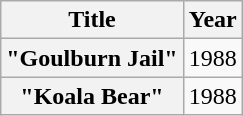<table class="wikitable plainrowheaders" style="text-align:center;" border="1">
<tr>
<th>Title</th>
<th>Year</th>
</tr>
<tr>
<th scope="row">"Goulburn Jail"</th>
<td>1988</td>
</tr>
<tr>
<th scope="row">"Koala Bear"</th>
<td>1988</td>
</tr>
</table>
